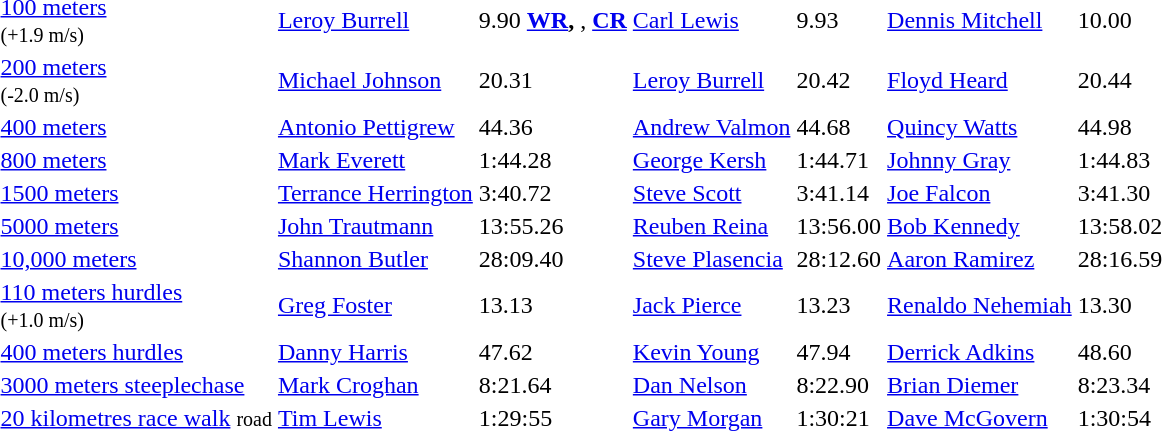<table>
<tr>
<td><a href='#'>100 meters</a> <br><small>(+1.9 m/s)</small></td>
<td><a href='#'>Leroy Burrell</a></td>
<td>9.90 <strong><a href='#'>WR</a>,</strong> , <strong><a href='#'>CR</a></strong></td>
<td><a href='#'>Carl Lewis</a></td>
<td>9.93</td>
<td><a href='#'>Dennis Mitchell</a></td>
<td>10.00</td>
</tr>
<tr>
<td><a href='#'>200 meters</a> <br><small>(-2.0 m/s)</small></td>
<td><a href='#'>Michael Johnson</a></td>
<td>20.31</td>
<td><a href='#'>Leroy Burrell</a></td>
<td>20.42</td>
<td><a href='#'>Floyd Heard</a></td>
<td>20.44</td>
</tr>
<tr>
<td><a href='#'>400 meters</a></td>
<td><a href='#'>Antonio Pettigrew</a></td>
<td>44.36</td>
<td><a href='#'>Andrew Valmon</a></td>
<td>44.68</td>
<td><a href='#'>Quincy Watts</a></td>
<td>44.98</td>
</tr>
<tr>
<td><a href='#'>800 meters</a></td>
<td><a href='#'>Mark Everett</a></td>
<td>1:44.28</td>
<td><a href='#'>George Kersh</a></td>
<td>1:44.71</td>
<td><a href='#'>Johnny Gray</a></td>
<td>1:44.83</td>
</tr>
<tr>
<td><a href='#'>1500 meters</a></td>
<td><a href='#'>Terrance Herrington</a></td>
<td>3:40.72</td>
<td><a href='#'>Steve Scott</a></td>
<td>3:41.14</td>
<td><a href='#'>Joe Falcon</a></td>
<td>3:41.30</td>
</tr>
<tr>
<td><a href='#'>5000 meters</a></td>
<td><a href='#'>John Trautmann</a></td>
<td>13:55.26</td>
<td><a href='#'>Reuben Reina</a></td>
<td>13:56.00</td>
<td><a href='#'>Bob Kennedy</a></td>
<td>13:58.02</td>
</tr>
<tr>
<td><a href='#'>10,000 meters</a></td>
<td><a href='#'>Shannon Butler</a></td>
<td>28:09.40</td>
<td><a href='#'>Steve Plasencia</a></td>
<td>28:12.60</td>
<td><a href='#'>Aaron Ramirez</a></td>
<td>28:16.59</td>
</tr>
<tr>
<td><a href='#'>110 meters hurdles</a><br><small>(+1.0 m/s)</small></td>
<td><a href='#'>Greg Foster</a></td>
<td>13.13</td>
<td><a href='#'>Jack Pierce</a></td>
<td>13.23</td>
<td><a href='#'>Renaldo Nehemiah</a></td>
<td>13.30</td>
</tr>
<tr>
<td><a href='#'>400 meters hurdles</a></td>
<td><a href='#'>Danny Harris</a></td>
<td>47.62</td>
<td><a href='#'>Kevin Young</a></td>
<td>47.94</td>
<td><a href='#'>Derrick Adkins</a></td>
<td>48.60</td>
</tr>
<tr>
<td><a href='#'>3000 meters steeplechase</a></td>
<td><a href='#'>Mark Croghan</a></td>
<td>8:21.64</td>
<td><a href='#'>Dan Nelson</a></td>
<td>8:22.90</td>
<td><a href='#'>Brian Diemer</a></td>
<td>8:23.34</td>
</tr>
<tr>
<td><a href='#'>20 kilometres race walk</a> <small>road</small></td>
<td><a href='#'>Tim Lewis</a></td>
<td>1:29:55</td>
<td><a href='#'>Gary Morgan</a></td>
<td>1:30:21</td>
<td><a href='#'>Dave McGovern</a></td>
<td>1:30:54</td>
</tr>
</table>
